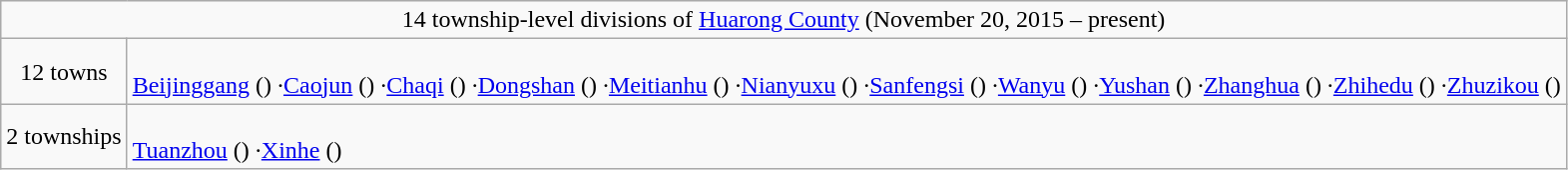<table class="wikitable">
<tr>
<td style="text-align:center;" colspan="2">14 township-level divisions of <a href='#'>Huarong County</a> (November 20, 2015 – present)</td>
</tr>
<tr align=left>
<td align=center>12 towns</td>
<td><br><a href='#'>Beijinggang</a> ()
·<a href='#'>Caojun</a> ()
·<a href='#'>Chaqi</a> ()
·<a href='#'>Dongshan</a> ()
·<a href='#'>Meitianhu</a> ()
·<a href='#'>Nianyuxu</a> ()
·<a href='#'>Sanfengsi</a> ()
·<a href='#'>Wanyu</a> ()
·<a href='#'>Yushan</a> ()
·<a href='#'>Zhanghua</a> ()
·<a href='#'>Zhihedu</a> ()
·<a href='#'>Zhuzikou</a> ()</td>
</tr>
<tr align=left>
<td align=center>2 townships</td>
<td><br><a href='#'>Tuanzhou</a> ()
·<a href='#'>Xinhe</a> ()</td>
</tr>
</table>
